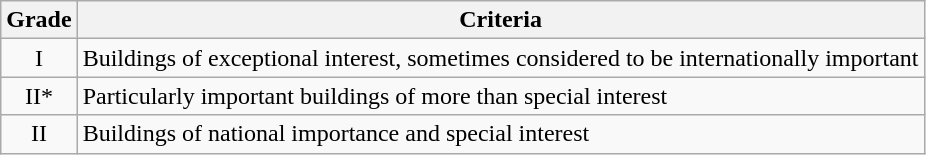<table class="wikitable">
<tr>
<th>Grade</th>
<th>Criteria</th>
</tr>
<tr>
<td align="center" >I</td>
<td>Buildings of exceptional interest, sometimes considered to be internationally important</td>
</tr>
<tr>
<td align="center" >II*</td>
<td>Particularly important buildings of more than special interest</td>
</tr>
<tr>
<td align="center" >II</td>
<td>Buildings of national importance and special interest</td>
</tr>
</table>
